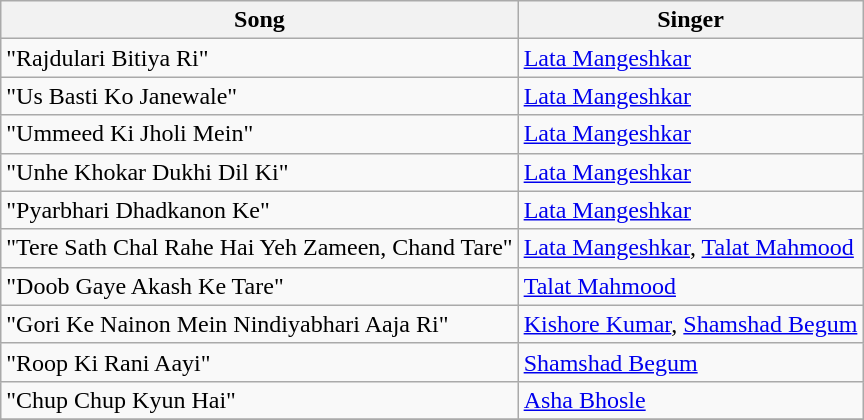<table class="wikitable">
<tr>
<th>Song</th>
<th>Singer</th>
</tr>
<tr>
<td>"Rajdulari Bitiya Ri"</td>
<td><a href='#'>Lata Mangeshkar</a></td>
</tr>
<tr>
<td>"Us Basti Ko Janewale"</td>
<td><a href='#'>Lata Mangeshkar</a></td>
</tr>
<tr>
<td>"Ummeed Ki Jholi Mein"</td>
<td><a href='#'>Lata Mangeshkar</a></td>
</tr>
<tr>
<td>"Unhe Khokar Dukhi Dil Ki"</td>
<td><a href='#'>Lata Mangeshkar</a></td>
</tr>
<tr>
<td>"Pyarbhari Dhadkanon Ke"</td>
<td><a href='#'>Lata Mangeshkar</a></td>
</tr>
<tr>
<td>"Tere Sath Chal Rahe Hai Yeh Zameen, Chand Tare"</td>
<td><a href='#'>Lata Mangeshkar</a>, <a href='#'>Talat Mahmood</a></td>
</tr>
<tr>
<td>"Doob Gaye Akash Ke Tare"</td>
<td><a href='#'>Talat Mahmood</a></td>
</tr>
<tr>
<td>"Gori Ke Nainon Mein Nindiyabhari Aaja Ri"</td>
<td><a href='#'>Kishore Kumar</a>, <a href='#'>Shamshad Begum</a></td>
</tr>
<tr>
<td>"Roop Ki Rani Aayi"</td>
<td><a href='#'>Shamshad Begum</a></td>
</tr>
<tr>
<td>"Chup Chup Kyun Hai"</td>
<td><a href='#'>Asha Bhosle</a></td>
</tr>
<tr>
</tr>
</table>
